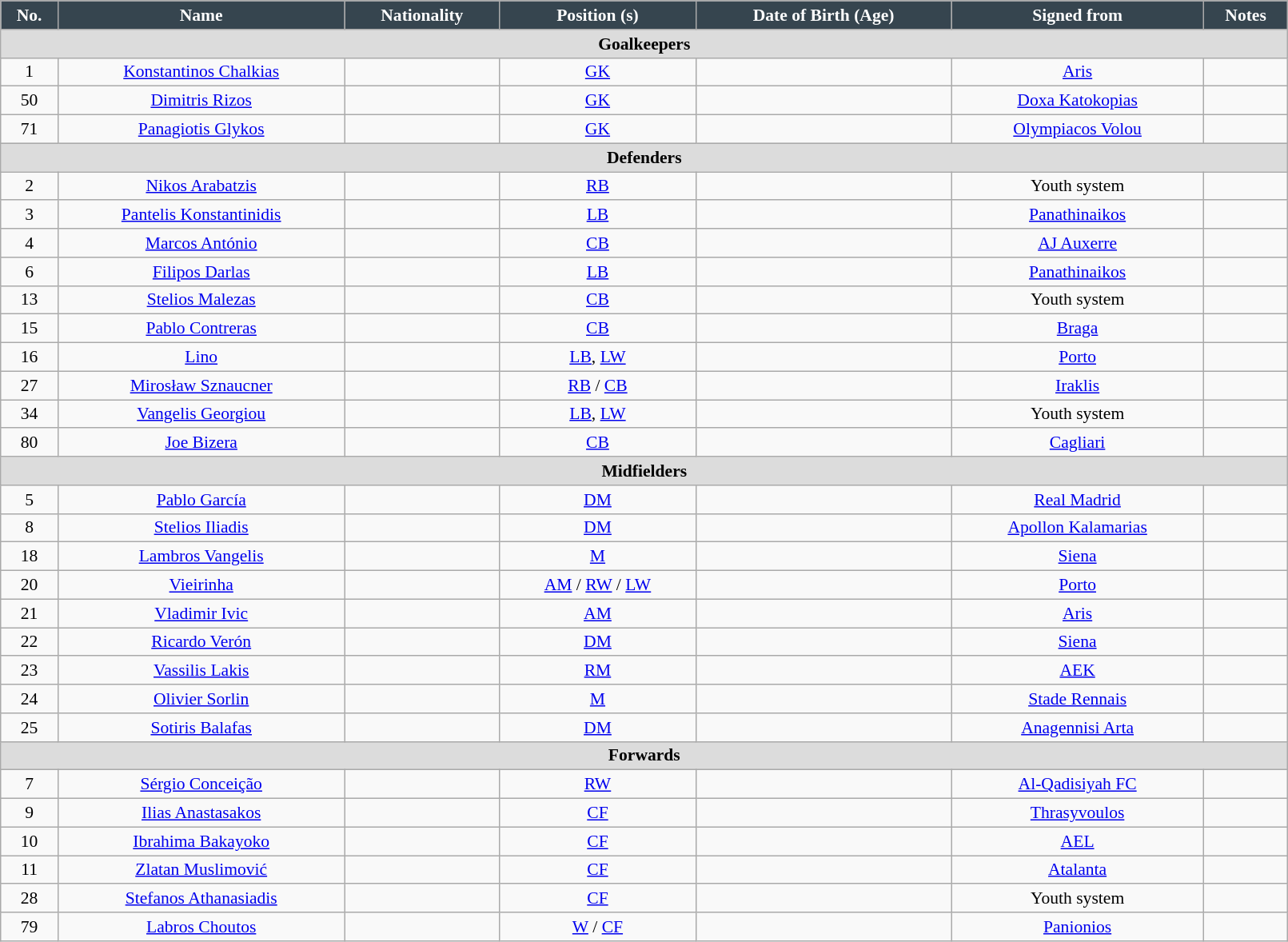<table class="wikitable" style="text-align:center; font-size:90%; width:85%;">
<tr>
<th style="background:#36454F; color:white; text-align:center;">No.</th>
<th style="background:#36454F; color:white; text-align:center;">Name</th>
<th style="background:#36454F; color:white; text-align:center;">Nationality</th>
<th style="background:#36454F; color:white; text-align:center;">Position (s)</th>
<th style="background:#36454F; color:white; text-align:center;">Date of Birth (Age)</th>
<th style="background:#36454F; color:white; text-align:center;">Signed from</th>
<th style="background:#36454F; color:white; text-align:center;">Notes</th>
</tr>
<tr>
<th colspan="7" style="background:#dcdcdc; text-align:center;">Goalkeepers</th>
</tr>
<tr>
<td>1</td>
<td><a href='#'>Konstantinos Chalkias</a></td>
<td></td>
<td><a href='#'>GK</a></td>
<td></td>
<td> <a href='#'>Aris</a></td>
<td></td>
</tr>
<tr>
<td>50</td>
<td><a href='#'>Dimitris Rizos</a></td>
<td></td>
<td><a href='#'>GK</a></td>
<td></td>
<td> <a href='#'>Doxa Katokopias</a></td>
<td></td>
</tr>
<tr>
<td>71</td>
<td><a href='#'>Panagiotis Glykos</a></td>
<td></td>
<td><a href='#'>GK</a></td>
<td></td>
<td> <a href='#'>Olympiacos Volou</a></td>
<td></td>
</tr>
<tr>
<th colspan="7" style="background:#dcdcdc; text-align:center;">Defenders</th>
</tr>
<tr>
<td>2</td>
<td><a href='#'>Nikos Arabatzis</a></td>
<td></td>
<td><a href='#'>RB</a></td>
<td></td>
<td>Youth system</td>
<td></td>
</tr>
<tr>
<td>3</td>
<td><a href='#'>Pantelis Konstantinidis</a></td>
<td></td>
<td><a href='#'>LB</a></td>
<td></td>
<td> <a href='#'>Panathinaikos</a></td>
<td></td>
</tr>
<tr>
<td>4</td>
<td><a href='#'>Marcos António</a></td>
<td></td>
<td><a href='#'>CB</a></td>
<td></td>
<td> <a href='#'>AJ Auxerre</a></td>
<td></td>
</tr>
<tr>
<td>6</td>
<td><a href='#'>Filipos Darlas</a></td>
<td></td>
<td><a href='#'>LB</a></td>
<td></td>
<td> <a href='#'>Panathinaikos</a></td>
<td></td>
</tr>
<tr>
<td>13</td>
<td><a href='#'>Stelios Malezas</a></td>
<td></td>
<td><a href='#'>CB</a></td>
<td></td>
<td>Youth system</td>
<td></td>
</tr>
<tr>
<td>15</td>
<td><a href='#'>Pablo Contreras</a></td>
<td></td>
<td><a href='#'>CB</a></td>
<td></td>
<td> <a href='#'>Braga</a></td>
<td></td>
</tr>
<tr>
<td>16</td>
<td><a href='#'>Lino</a></td>
<td></td>
<td><a href='#'>LB</a>, <a href='#'>LW</a></td>
<td></td>
<td> <a href='#'>Porto</a></td>
<td></td>
</tr>
<tr>
<td>27</td>
<td><a href='#'>Mirosław Sznaucner</a></td>
<td></td>
<td><a href='#'>RB</a> / <a href='#'>CB</a></td>
<td></td>
<td> <a href='#'>Iraklis</a></td>
<td></td>
</tr>
<tr>
<td>34</td>
<td><a href='#'>Vangelis Georgiou</a></td>
<td></td>
<td><a href='#'>LB</a>, <a href='#'>LW</a></td>
<td></td>
<td>Youth system</td>
<td></td>
</tr>
<tr>
<td>80</td>
<td><a href='#'>Joe Bizera</a></td>
<td></td>
<td><a href='#'>CB</a></td>
<td></td>
<td> <a href='#'>Cagliari</a></td>
<td></td>
</tr>
<tr>
<th colspan="7" style="background:#dcdcdc; text-align:center;">Midfielders</th>
</tr>
<tr>
<td>5</td>
<td><a href='#'>Pablo García</a></td>
<td></td>
<td><a href='#'>DM</a></td>
<td></td>
<td> <a href='#'>Real Madrid</a></td>
<td></td>
</tr>
<tr>
<td>8</td>
<td><a href='#'>Stelios Iliadis</a></td>
<td></td>
<td><a href='#'>DM</a></td>
<td></td>
<td> <a href='#'>Apollon Kalamarias</a></td>
<td></td>
</tr>
<tr>
<td>18</td>
<td><a href='#'>Lambros Vangelis</a></td>
<td></td>
<td><a href='#'>M</a></td>
<td></td>
<td>  <a href='#'>Siena</a></td>
<td></td>
</tr>
<tr>
<td>20</td>
<td><a href='#'>Vieirinha</a></td>
<td></td>
<td><a href='#'>AM</a> / <a href='#'>RW</a> / <a href='#'>LW</a></td>
<td></td>
<td>  <a href='#'>Porto</a></td>
<td></td>
</tr>
<tr>
<td>21</td>
<td><a href='#'>Vladimir Ivic</a></td>
<td></td>
<td><a href='#'>AM</a></td>
<td></td>
<td> <a href='#'>Aris</a></td>
<td></td>
</tr>
<tr>
<td>22</td>
<td><a href='#'>Ricardo Verón</a></td>
<td></td>
<td><a href='#'>DM</a></td>
<td></td>
<td> <a href='#'>Siena</a></td>
<td></td>
</tr>
<tr>
<td>23</td>
<td><a href='#'>Vassilis Lakis</a></td>
<td></td>
<td><a href='#'>RM</a></td>
<td></td>
<td> <a href='#'>AEK</a></td>
<td></td>
</tr>
<tr>
<td>24</td>
<td><a href='#'>Olivier Sorlin</a></td>
<td></td>
<td><a href='#'>M</a></td>
<td></td>
<td> <a href='#'>Stade Rennais</a></td>
<td></td>
</tr>
<tr>
<td>25</td>
<td><a href='#'>Sotiris Balafas</a></td>
<td></td>
<td><a href='#'>DM</a></td>
<td></td>
<td> <a href='#'>Anagennisi Arta</a></td>
<td></td>
</tr>
<tr>
<th colspan="7" style="background:#dcdcdc; text-align:center;">Forwards</th>
</tr>
<tr>
<td>7</td>
<td><a href='#'>Sérgio Conceição</a></td>
<td></td>
<td><a href='#'>RW</a></td>
<td></td>
<td> <a href='#'>Al-Qadisiyah FC</a></td>
<td></td>
</tr>
<tr>
<td>9</td>
<td><a href='#'>Ilias Anastasakos</a></td>
<td></td>
<td><a href='#'>CF</a></td>
<td></td>
<td>  <a href='#'>Thrasyvoulos</a></td>
<td></td>
</tr>
<tr>
<td>10</td>
<td><a href='#'>Ibrahima Bakayoko</a></td>
<td></td>
<td><a href='#'>CF</a></td>
<td></td>
<td>  <a href='#'>AEL</a></td>
<td></td>
</tr>
<tr>
<td>11</td>
<td><a href='#'>Zlatan Muslimović</a></td>
<td></td>
<td><a href='#'>CF</a></td>
<td></td>
<td>  <a href='#'>Atalanta</a></td>
<td></td>
</tr>
<tr>
<td>28</td>
<td><a href='#'>Stefanos Athanasiadis</a></td>
<td></td>
<td><a href='#'>CF</a></td>
<td></td>
<td>Youth system</td>
<td></td>
</tr>
<tr>
<td>79</td>
<td><a href='#'>Labros Choutos</a></td>
<td></td>
<td><a href='#'>W</a> / <a href='#'>CF</a></td>
<td></td>
<td>  <a href='#'>Panionios</a></td>
<td></td>
</tr>
</table>
